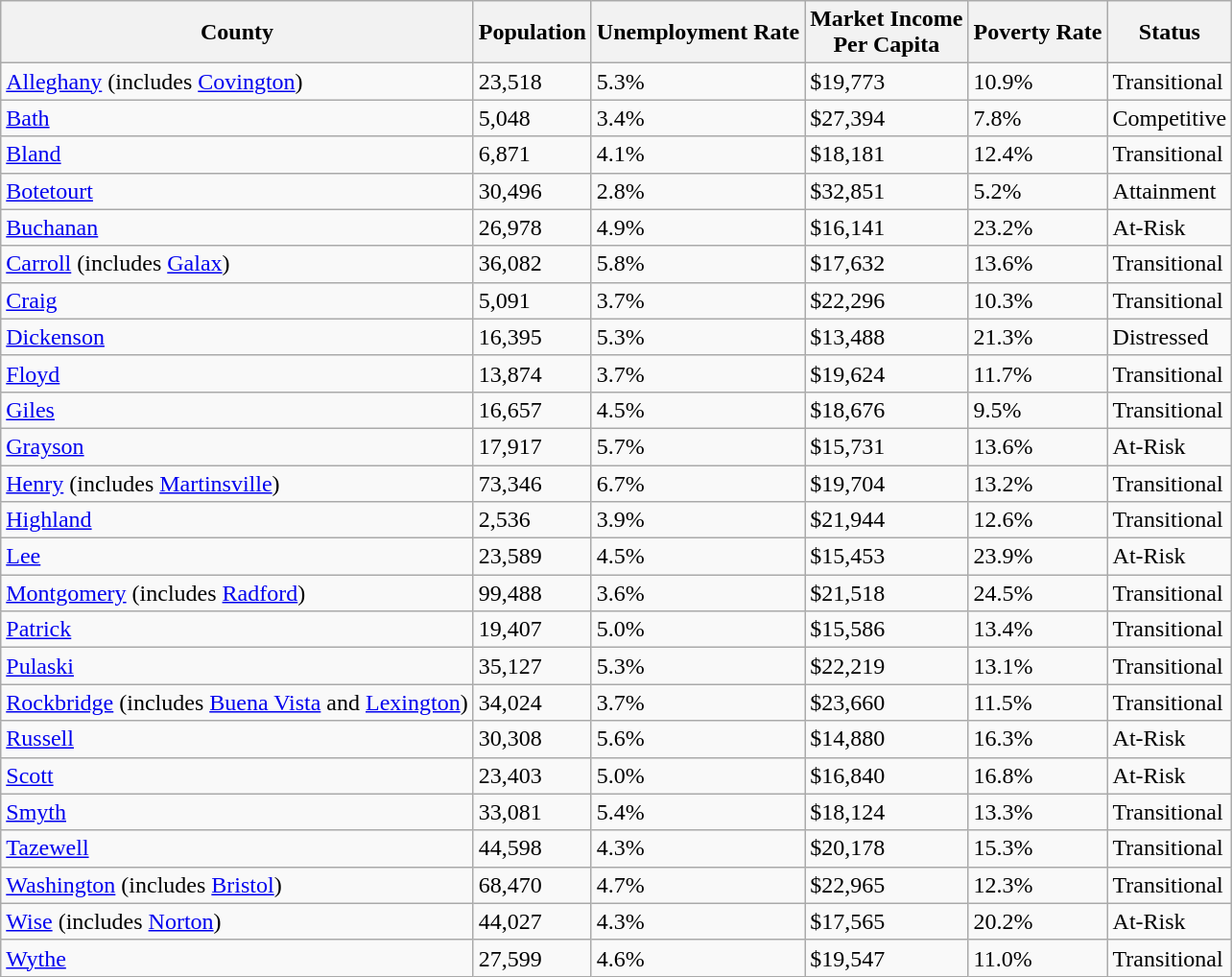<table class="wikitable sortable">
<tr>
<th>County</th>
<th>Population</th>
<th>Unemployment Rate</th>
<th>Market Income<br> Per Capita</th>
<th>Poverty Rate</th>
<th>Status</th>
</tr>
<tr>
<td><a href='#'>Alleghany</a> (includes <a href='#'>Covington</a>)</td>
<td>23,518</td>
<td>5.3%</td>
<td>$19,773</td>
<td>10.9%</td>
<td>Transitional</td>
</tr>
<tr>
<td><a href='#'>Bath</a></td>
<td>5,048</td>
<td>3.4%</td>
<td>$27,394</td>
<td>7.8%</td>
<td>Competitive</td>
</tr>
<tr>
<td><a href='#'>Bland</a></td>
<td>6,871</td>
<td>4.1%</td>
<td>$18,181</td>
<td>12.4%</td>
<td>Transitional</td>
</tr>
<tr>
<td><a href='#'>Botetourt</a></td>
<td>30,496</td>
<td>2.8%</td>
<td>$32,851</td>
<td>5.2%</td>
<td>Attainment</td>
</tr>
<tr>
<td><a href='#'>Buchanan</a></td>
<td>26,978</td>
<td>4.9%</td>
<td>$16,141</td>
<td>23.2%</td>
<td>At-Risk</td>
</tr>
<tr>
<td><a href='#'>Carroll</a> (includes <a href='#'>Galax</a>)</td>
<td>36,082</td>
<td>5.8%</td>
<td>$17,632</td>
<td>13.6%</td>
<td>Transitional</td>
</tr>
<tr>
<td><a href='#'>Craig</a></td>
<td>5,091</td>
<td>3.7%</td>
<td>$22,296</td>
<td>10.3%</td>
<td>Transitional</td>
</tr>
<tr>
<td><a href='#'>Dickenson</a></td>
<td>16,395</td>
<td>5.3%</td>
<td>$13,488</td>
<td>21.3%</td>
<td>Distressed</td>
</tr>
<tr>
<td><a href='#'>Floyd</a></td>
<td>13,874</td>
<td>3.7%</td>
<td>$19,624</td>
<td>11.7%</td>
<td>Transitional</td>
</tr>
<tr>
<td><a href='#'>Giles</a></td>
<td>16,657</td>
<td>4.5%</td>
<td>$18,676</td>
<td>9.5%</td>
<td>Transitional</td>
</tr>
<tr>
<td><a href='#'>Grayson</a></td>
<td>17,917</td>
<td>5.7%</td>
<td>$15,731</td>
<td>13.6%</td>
<td>At-Risk</td>
</tr>
<tr>
<td><a href='#'>Henry</a> (includes <a href='#'>Martinsville</a>)</td>
<td>73,346</td>
<td>6.7%</td>
<td>$19,704</td>
<td>13.2%</td>
<td>Transitional</td>
</tr>
<tr>
<td><a href='#'>Highland</a></td>
<td>2,536</td>
<td>3.9%</td>
<td>$21,944</td>
<td>12.6%</td>
<td>Transitional</td>
</tr>
<tr>
<td><a href='#'>Lee</a></td>
<td>23,589</td>
<td>4.5%</td>
<td>$15,453</td>
<td>23.9%</td>
<td>At-Risk</td>
</tr>
<tr>
<td><a href='#'>Montgomery</a> (includes <a href='#'>Radford</a>)</td>
<td>99,488</td>
<td>3.6%</td>
<td>$21,518</td>
<td>24.5%</td>
<td>Transitional</td>
</tr>
<tr>
<td><a href='#'>Patrick</a></td>
<td>19,407</td>
<td>5.0%</td>
<td>$15,586</td>
<td>13.4%</td>
<td>Transitional</td>
</tr>
<tr>
<td><a href='#'>Pulaski</a></td>
<td>35,127</td>
<td>5.3%</td>
<td>$22,219</td>
<td>13.1%</td>
<td>Transitional</td>
</tr>
<tr>
<td><a href='#'>Rockbridge</a> (includes <a href='#'>Buena Vista</a> and <a href='#'>Lexington</a>)</td>
<td>34,024</td>
<td>3.7%</td>
<td>$23,660</td>
<td>11.5%</td>
<td>Transitional</td>
</tr>
<tr>
<td><a href='#'>Russell</a></td>
<td>30,308</td>
<td>5.6%</td>
<td>$14,880</td>
<td>16.3%</td>
<td>At-Risk</td>
</tr>
<tr>
<td><a href='#'>Scott</a></td>
<td>23,403</td>
<td>5.0%</td>
<td>$16,840</td>
<td>16.8%</td>
<td>At-Risk</td>
</tr>
<tr>
<td><a href='#'>Smyth</a></td>
<td>33,081</td>
<td>5.4%</td>
<td>$18,124</td>
<td>13.3%</td>
<td>Transitional</td>
</tr>
<tr>
<td><a href='#'>Tazewell</a></td>
<td>44,598</td>
<td>4.3%</td>
<td>$20,178</td>
<td>15.3%</td>
<td>Transitional</td>
</tr>
<tr>
<td><a href='#'>Washington</a> (includes <a href='#'>Bristol</a>)</td>
<td>68,470</td>
<td>4.7%</td>
<td>$22,965</td>
<td>12.3%</td>
<td>Transitional</td>
</tr>
<tr>
<td><a href='#'>Wise</a> (includes <a href='#'>Norton</a>)</td>
<td>44,027</td>
<td>4.3%</td>
<td>$17,565</td>
<td>20.2%</td>
<td>At-Risk</td>
</tr>
<tr>
<td><a href='#'>Wythe</a></td>
<td>27,599</td>
<td>4.6%</td>
<td>$19,547</td>
<td>11.0%</td>
<td>Transitional</td>
</tr>
</table>
